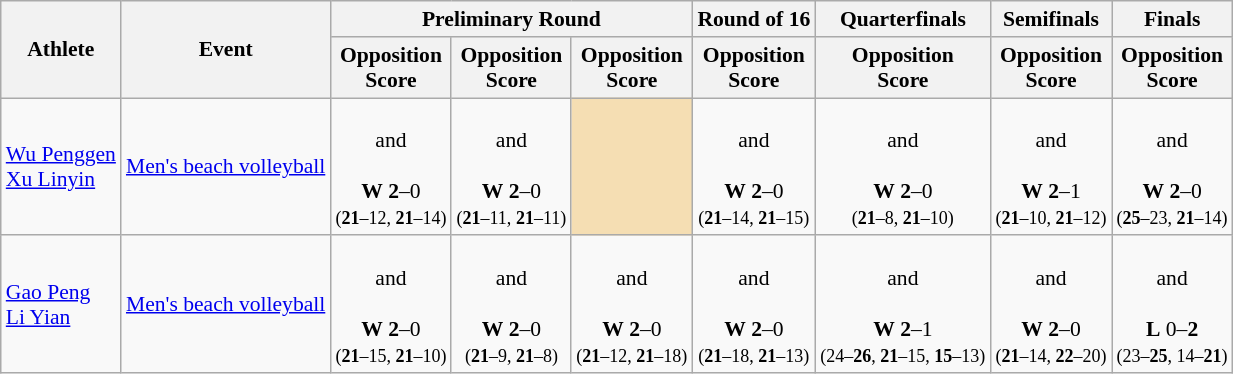<table class="wikitable" style="font-size:90%;">
<tr>
<th rowspan=2>Athlete</th>
<th rowspan=2>Event</th>
<th colspan=3>Preliminary Round</th>
<th>Round of 16</th>
<th>Quarterfinals</th>
<th>Semifinals</th>
<th>Finals</th>
</tr>
<tr>
<th>Opposition<br>Score</th>
<th>Opposition<br>Score</th>
<th>Opposition<br>Score</th>
<th>Opposition<br>Score</th>
<th>Opposition<br>Score</th>
<th>Opposition<br>Score</th>
<th>Opposition<br>Score</th>
</tr>
<tr>
<td><a href='#'>Wu Penggen</a> <br> <a href='#'>Xu Linyin</a></td>
<td><a href='#'>Men's beach volleyball</a></td>
<td align=center><br>and<br><br><strong>W</strong> <strong>2</strong>–0<br><small>(<strong>21</strong>–12, <strong>21</strong>–14)</small></td>
<td align=center><br>and<br><br><strong>W</strong> <strong>2</strong>–0<br><small>(<strong>21</strong>–11, <strong>21</strong>–11)</small></td>
<td bgcolor=wheat></td>
<td align=center><br>and<br><br><strong>W</strong> <strong>2</strong>–0<br><small>(<strong>21</strong>–14, <strong>21</strong>–15)</small></td>
<td align=center><br>and<br><br><strong>W</strong> <strong>2</strong>–0<br><small>(<strong>21</strong>–8, <strong>21</strong>–10)</small></td>
<td align=center><br>and<br><br><strong>W</strong> <strong>2</strong>–1<br><small>(<strong>21</strong>–10, <strong>21</strong>–12)</small></td>
<td align=center><br>and<br><br><strong>W</strong> <strong>2</strong>–0<br><small>(<strong>25</strong>–23, <strong>21</strong>–14)</small><br></td>
</tr>
<tr>
<td><a href='#'>Gao Peng</a> <br> <a href='#'>Li Yian</a></td>
<td><a href='#'>Men's beach volleyball</a></td>
<td align=center><br>and<br><br><strong>W</strong> <strong>2</strong>–0<br><small>(<strong>21</strong>–15, <strong>21</strong>–10)</small></td>
<td align=center><br>and<br><br><strong>W</strong> <strong>2</strong>–0<br><small>(<strong>21</strong>–9, <strong>21</strong>–8)</small></td>
<td align=center><br>and<br><br><strong>W</strong> <strong>2</strong>–0<br><small>(<strong>21</strong>–12, <strong>21</strong>–18)</small></td>
<td align=center><br>and<br><br><strong>W</strong> <strong>2</strong>–0<br><small>(<strong>21</strong>–18, <strong>21</strong>–13)</small></td>
<td align=center><br>and<br><br><strong>W</strong> <strong>2</strong>–1<br><small>(24–<strong>26</strong>, <strong>21</strong>–15, <strong>15</strong>–13)</small></td>
<td align=center><br>and<br><br><strong>W</strong> <strong>2</strong>–0<br><small>(<strong>21</strong>–14, <strong>22</strong>–20)</small></td>
<td align=center><br>and<br><br><strong>L</strong> 0–<strong>2</strong><br><small>(23–<strong>25</strong>, 14–<strong>21</strong>)</small><br></td>
</tr>
</table>
